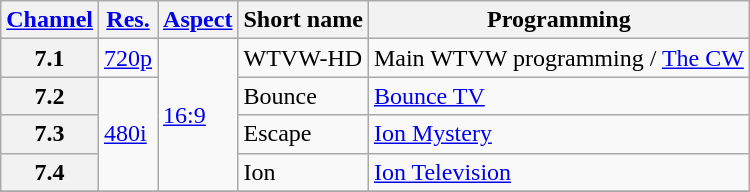<table class="wikitable">
<tr>
<th><a href='#'>Channel</a></th>
<th><a href='#'>Res.</a></th>
<th><a href='#'>Aspect</a></th>
<th>Short name</th>
<th>Programming</th>
</tr>
<tr>
<th scope = "row">7.1</th>
<td><a href='#'>720p</a></td>
<td rowspan="4"><a href='#'>16:9</a></td>
<td>WTVW-HD</td>
<td>Main WTVW programming / <a href='#'>The CW</a></td>
</tr>
<tr>
<th scope = "row">7.2</th>
<td rowspan="3"><a href='#'>480i</a></td>
<td>Bounce</td>
<td><a href='#'>Bounce TV</a></td>
</tr>
<tr>
<th scope = "row">7.3</th>
<td>Escape</td>
<td><a href='#'>Ion Mystery</a></td>
</tr>
<tr>
<th scope = "row">7.4</th>
<td>Ion</td>
<td><a href='#'>Ion Television</a></td>
</tr>
<tr>
</tr>
</table>
